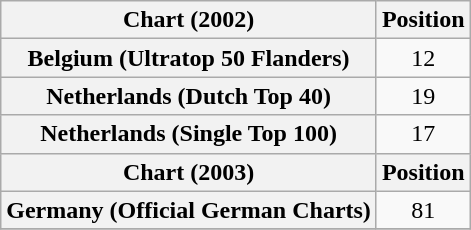<table class="wikitable plainrowheaders" style="text-align:center;">
<tr>
<th>Chart (2002)</th>
<th>Position</th>
</tr>
<tr>
<th scope="row">Belgium (Ultratop 50 Flanders)</th>
<td>12</td>
</tr>
<tr>
<th scope="row">Netherlands (Dutch Top 40)</th>
<td>19</td>
</tr>
<tr>
<th scope="row">Netherlands (Single Top 100)</th>
<td>17</td>
</tr>
<tr>
<th>Chart (2003)</th>
<th>Position</th>
</tr>
<tr>
<th scope="row">Germany (Official German Charts)</th>
<td>81</td>
</tr>
<tr>
</tr>
</table>
